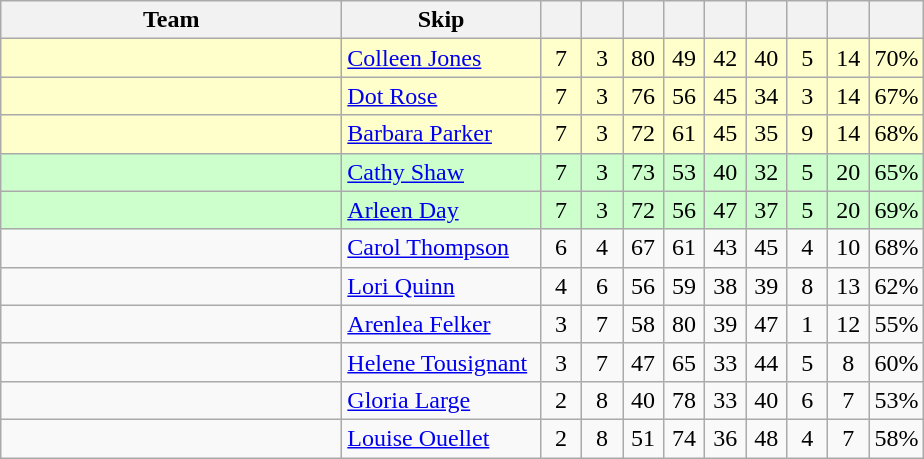<table class=wikitable style="text-align:center;">
<tr>
<th bgcolor="#efefef" width="220">Team</th>
<th bgcolor="#efefef" width="125">Skip</th>
<th width=20></th>
<th width=20></th>
<th width=20></th>
<th width=20></th>
<th width=20></th>
<th width=20></th>
<th width=20></th>
<th width=20></th>
<th width=20></th>
</tr>
<tr bgcolor="#ffc">
<td style="text-align:left;"></td>
<td style="text-align:left;"><a href='#'>Colleen Jones</a></td>
<td>7</td>
<td>3</td>
<td>80</td>
<td>49</td>
<td>42</td>
<td>40</td>
<td>5</td>
<td>14</td>
<td>70%</td>
</tr>
<tr bgcolor="#ffc">
<td style="text-align:left;"></td>
<td style="text-align:left;"><a href='#'>Dot Rose</a></td>
<td>7</td>
<td>3</td>
<td>76</td>
<td>56</td>
<td>45</td>
<td>34</td>
<td>3</td>
<td>14</td>
<td>67%</td>
</tr>
<tr bgcolor="#ffc">
<td style="text-align:left;"></td>
<td style="text-align:left;"><a href='#'>Barbara Parker</a></td>
<td>7</td>
<td>3</td>
<td>72</td>
<td>61</td>
<td>45</td>
<td>35</td>
<td>9</td>
<td>14</td>
<td>68%</td>
</tr>
<tr bgcolor="#ccffcc">
<td style="text-align:left;"></td>
<td style="text-align:left;"><a href='#'>Cathy Shaw</a></td>
<td>7</td>
<td>3</td>
<td>73</td>
<td>53</td>
<td>40</td>
<td>32</td>
<td>5</td>
<td>20</td>
<td>65%</td>
</tr>
<tr bgcolor="#ccffcc">
<td style="text-align:left;"></td>
<td style="text-align:left;"><a href='#'>Arleen Day</a></td>
<td>7</td>
<td>3</td>
<td>72</td>
<td>56</td>
<td>47</td>
<td>37</td>
<td>5</td>
<td>20</td>
<td>69%</td>
</tr>
<tr>
<td style="text-align:left;"></td>
<td style="text-align:left;"><a href='#'>Carol Thompson</a></td>
<td>6</td>
<td>4</td>
<td>67</td>
<td>61</td>
<td>43</td>
<td>45</td>
<td>4</td>
<td>10</td>
<td>68%</td>
</tr>
<tr>
<td style="text-align:left;"></td>
<td style="text-align:left;"><a href='#'>Lori Quinn</a></td>
<td>4</td>
<td>6</td>
<td>56</td>
<td>59</td>
<td>38</td>
<td>39</td>
<td>8</td>
<td>13</td>
<td>62%</td>
</tr>
<tr>
<td style="text-align:left;"></td>
<td style="text-align:left;"><a href='#'>Arenlea Felker</a></td>
<td>3</td>
<td>7</td>
<td>58</td>
<td>80</td>
<td>39</td>
<td>47</td>
<td>1</td>
<td>12</td>
<td>55%</td>
</tr>
<tr>
<td style="text-align:left;"></td>
<td style="text-align:left;"><a href='#'>Helene Tousignant</a></td>
<td>3</td>
<td>7</td>
<td>47</td>
<td>65</td>
<td>33</td>
<td>44</td>
<td>5</td>
<td>8</td>
<td>60%</td>
</tr>
<tr>
<td style="text-align:left;"></td>
<td style="text-align:left;"><a href='#'>Gloria Large</a></td>
<td>2</td>
<td>8</td>
<td>40</td>
<td>78</td>
<td>33</td>
<td>40</td>
<td>6</td>
<td>7</td>
<td>53%</td>
</tr>
<tr>
<td style="text-align:left;"></td>
<td style="text-align:left;"><a href='#'>Louise Ouellet</a></td>
<td>2</td>
<td>8</td>
<td>51</td>
<td>74</td>
<td>36</td>
<td>48</td>
<td>4</td>
<td>7</td>
<td>58%</td>
</tr>
</table>
